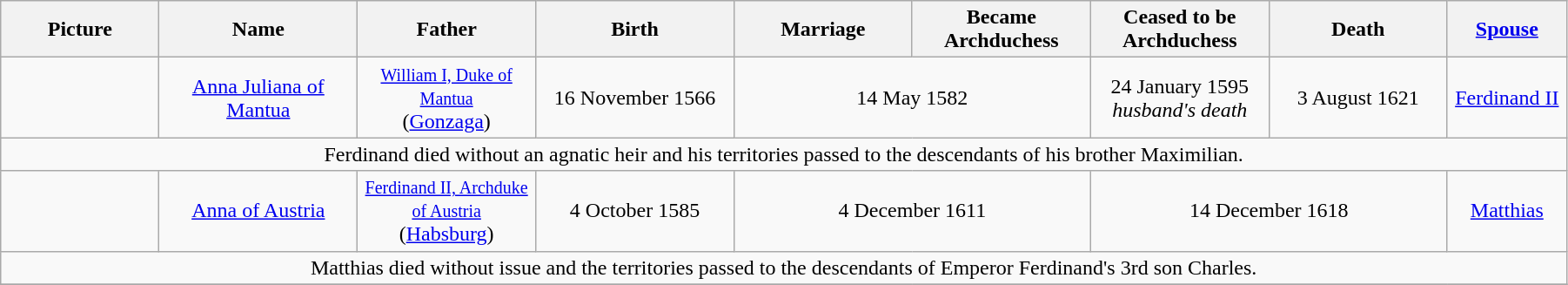<table width=95% class="wikitable">
<tr>
<th width = "8%">Picture</th>
<th width = "10%">Name</th>
<th width = "9%">Father</th>
<th width = "10%">Birth</th>
<th width = "9%">Marriage</th>
<th width = "9%">Became Archduchess</th>
<th width = "9%">Ceased to be Archduchess</th>
<th width = "9%">Death</th>
<th width = "6%"><a href='#'>Spouse</a></th>
</tr>
<tr>
<td align="center"></td>
<td align="center"><a href='#'>Anna Juliana of Mantua</a></td>
<td align="center"><small><a href='#'>William I, Duke of Mantua</a></small><br>(<a href='#'>Gonzaga</a>)</td>
<td align="center">16 November 1566</td>
<td align="center" colspan="2">14 May 1582</td>
<td align="center">24 January 1595<br><em>husband's death</em></td>
<td align="center">3 August 1621</td>
<td align="center"><a href='#'>Ferdinand II</a></td>
</tr>
<tr>
<td align="center" colspan="9">Ferdinand died without an agnatic heir and his territories passed to the descendants of his brother Maximilian.</td>
</tr>
<tr>
<td align="center"></td>
<td align="center"><a href='#'>Anna of Austria</a></td>
<td align="center"><small><a href='#'>Ferdinand II, Archduke of Austria</a></small><br>(<a href='#'>Habsburg</a>)</td>
<td align="center">4 October 1585</td>
<td align="center" colspan="2">4 December 1611</td>
<td align="center" colspan="2">14 December 1618</td>
<td align="center"><a href='#'>Matthias</a></td>
</tr>
<tr>
<td align="center" colspan="9">Matthias died without issue and the territories passed to the descendants of Emperor Ferdinand's 3rd son Charles.</td>
</tr>
<tr>
</tr>
</table>
